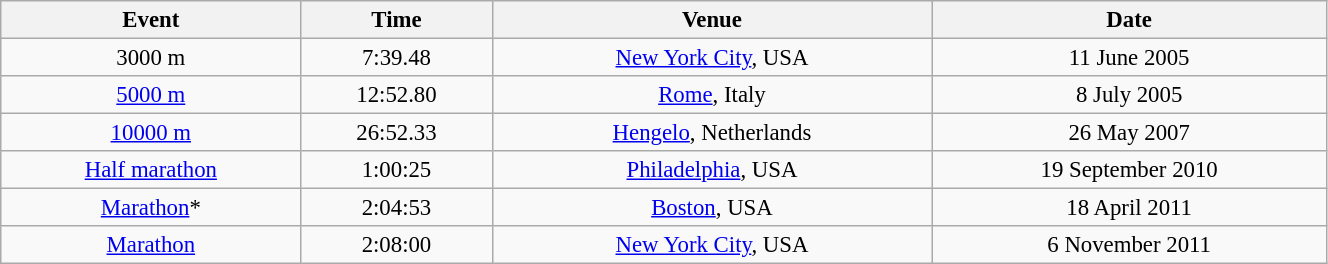<table class="wikitable" style=" text-align:center; font-size:95%;" width="70%">
<tr>
<th>Event</th>
<th>Time</th>
<th>Venue</th>
<th>Date</th>
</tr>
<tr>
<td>3000 m</td>
<td>7:39.48</td>
<td><a href='#'>New York City</a>, USA</td>
<td>11 June 2005</td>
</tr>
<tr>
<td><a href='#'>5000 m</a></td>
<td>12:52.80</td>
<td><a href='#'>Rome</a>, Italy</td>
<td>8 July 2005</td>
</tr>
<tr>
<td><a href='#'>10000 m</a></td>
<td>26:52.33</td>
<td><a href='#'>Hengelo</a>, Netherlands</td>
<td>26 May 2007</td>
</tr>
<tr>
<td><a href='#'>Half marathon</a></td>
<td>1:00:25</td>
<td><a href='#'>Philadelphia</a>, USA</td>
<td>19 September 2010</td>
</tr>
<tr>
<td><a href='#'>Marathon</a>*</td>
<td>2:04:53</td>
<td><a href='#'>Boston</a>, USA</td>
<td>18 April 2011</td>
</tr>
<tr>
<td><a href='#'>Marathon</a></td>
<td>2:08:00</td>
<td><a href='#'>New York City</a>, USA</td>
<td>6 November 2011</td>
</tr>
</table>
